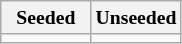<table class="wikitable" style="font-size:82%">
<tr>
<th width=50%>Seeded</th>
<th width=50%>Unseeded</th>
</tr>
<tr>
<td valign=top></td>
<td valign=top></td>
</tr>
</table>
